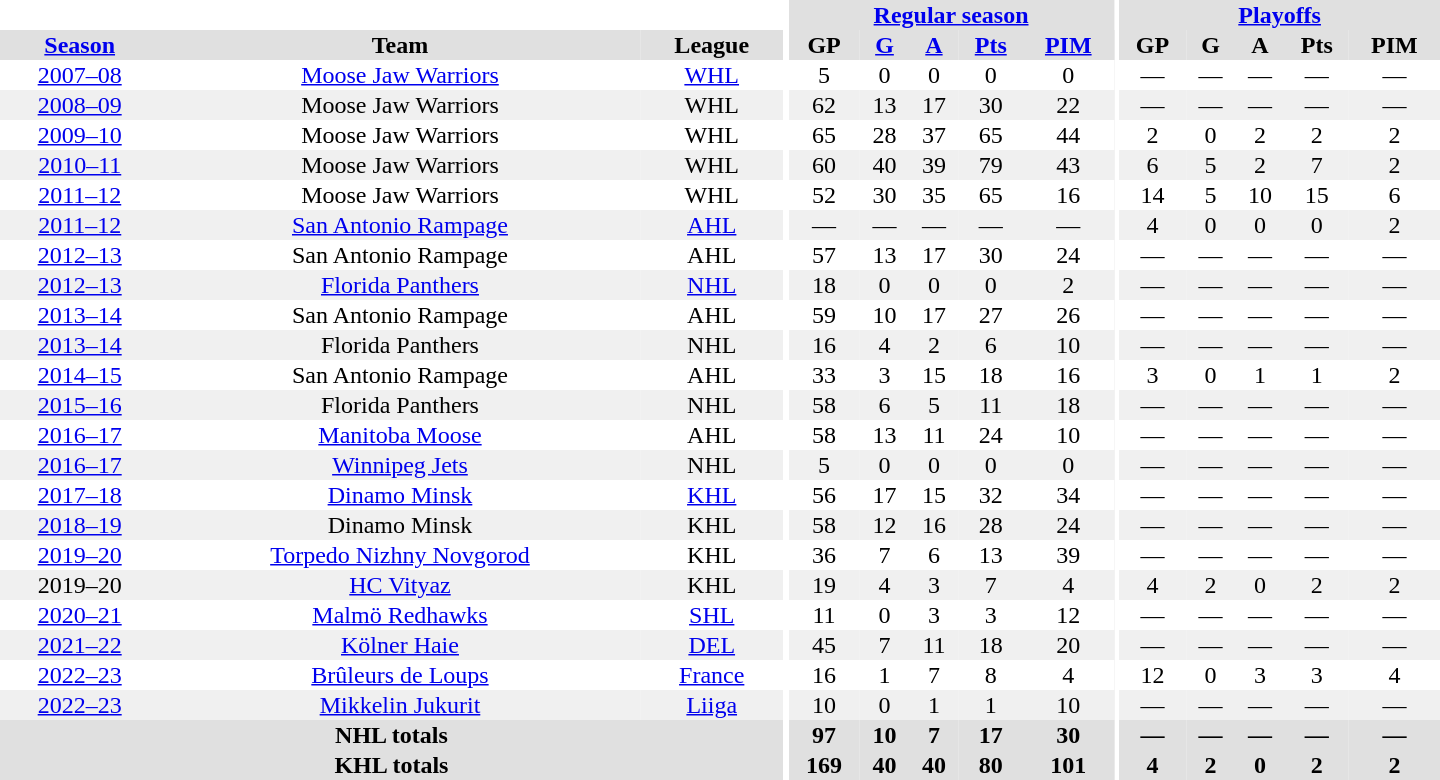<table border="0" cellpadding="1" cellspacing="0" style="text-align:center; width:60em">
<tr bgcolor="#e0e0e0">
<th colspan="3" bgcolor="#ffffff"></th>
<th rowspan="100" bgcolor="#ffffff"></th>
<th colspan="5"><a href='#'>Regular season</a></th>
<th rowspan="100" bgcolor="#ffffff"></th>
<th colspan="5"><a href='#'>Playoffs</a></th>
</tr>
<tr bgcolor="#e0e0e0">
<th><a href='#'>Season</a></th>
<th>Team</th>
<th>League</th>
<th>GP</th>
<th><a href='#'>G</a></th>
<th><a href='#'>A</a></th>
<th><a href='#'>Pts</a></th>
<th><a href='#'>PIM</a></th>
<th>GP</th>
<th>G</th>
<th>A</th>
<th>Pts</th>
<th>PIM</th>
</tr>
<tr>
<td><a href='#'>2007–08</a></td>
<td><a href='#'>Moose Jaw Warriors</a></td>
<td><a href='#'>WHL</a></td>
<td>5</td>
<td>0</td>
<td>0</td>
<td>0</td>
<td>0</td>
<td>—</td>
<td>—</td>
<td>—</td>
<td>—</td>
<td>—</td>
</tr>
<tr style="background:#f0f0f0;">
<td><a href='#'>2008–09</a></td>
<td>Moose Jaw Warriors</td>
<td>WHL</td>
<td>62</td>
<td>13</td>
<td>17</td>
<td>30</td>
<td>22</td>
<td>—</td>
<td>—</td>
<td>—</td>
<td>—</td>
<td>—</td>
</tr>
<tr>
<td><a href='#'>2009–10</a></td>
<td>Moose Jaw Warriors</td>
<td>WHL</td>
<td>65</td>
<td>28</td>
<td>37</td>
<td>65</td>
<td>44</td>
<td>2</td>
<td>0</td>
<td>2</td>
<td>2</td>
<td>2</td>
</tr>
<tr style="background:#f0f0f0;">
<td><a href='#'>2010–11</a></td>
<td>Moose Jaw Warriors</td>
<td>WHL</td>
<td>60</td>
<td>40</td>
<td>39</td>
<td>79</td>
<td>43</td>
<td>6</td>
<td>5</td>
<td>2</td>
<td>7</td>
<td>2</td>
</tr>
<tr>
<td><a href='#'>2011–12</a></td>
<td>Moose Jaw Warriors</td>
<td>WHL</td>
<td>52</td>
<td>30</td>
<td>35</td>
<td>65</td>
<td>16</td>
<td>14</td>
<td>5</td>
<td>10</td>
<td>15</td>
<td>6</td>
</tr>
<tr style="background:#f0f0f0;">
<td><a href='#'>2011–12</a></td>
<td><a href='#'>San Antonio Rampage</a></td>
<td><a href='#'>AHL</a></td>
<td>—</td>
<td>—</td>
<td>—</td>
<td>—</td>
<td>—</td>
<td>4</td>
<td>0</td>
<td>0</td>
<td>0</td>
<td>2</td>
</tr>
<tr>
<td><a href='#'>2012–13</a></td>
<td>San Antonio Rampage</td>
<td>AHL</td>
<td>57</td>
<td>13</td>
<td>17</td>
<td>30</td>
<td>24</td>
<td>—</td>
<td>—</td>
<td>—</td>
<td>—</td>
<td>—</td>
</tr>
<tr style="background:#f0f0f0;">
<td><a href='#'>2012–13</a></td>
<td><a href='#'>Florida Panthers</a></td>
<td><a href='#'>NHL</a></td>
<td>18</td>
<td>0</td>
<td>0</td>
<td>0</td>
<td>2</td>
<td>—</td>
<td>—</td>
<td>—</td>
<td>—</td>
<td>—</td>
</tr>
<tr>
<td><a href='#'>2013–14</a></td>
<td>San Antonio Rampage</td>
<td>AHL</td>
<td>59</td>
<td>10</td>
<td>17</td>
<td>27</td>
<td>26</td>
<td>—</td>
<td>—</td>
<td>—</td>
<td>—</td>
<td>—</td>
</tr>
<tr style="background:#f0f0f0;">
<td><a href='#'>2013–14</a></td>
<td>Florida Panthers</td>
<td>NHL</td>
<td>16</td>
<td>4</td>
<td>2</td>
<td>6</td>
<td>10</td>
<td>—</td>
<td>—</td>
<td>—</td>
<td>—</td>
<td>—</td>
</tr>
<tr>
<td><a href='#'>2014–15</a></td>
<td>San Antonio Rampage</td>
<td>AHL</td>
<td>33</td>
<td>3</td>
<td>15</td>
<td>18</td>
<td>16</td>
<td>3</td>
<td>0</td>
<td>1</td>
<td>1</td>
<td>2</td>
</tr>
<tr style="background:#f0f0f0;">
<td><a href='#'>2015–16</a></td>
<td>Florida Panthers</td>
<td>NHL</td>
<td>58</td>
<td>6</td>
<td>5</td>
<td>11</td>
<td>18</td>
<td>—</td>
<td>—</td>
<td>—</td>
<td>—</td>
<td>—</td>
</tr>
<tr>
<td><a href='#'>2016–17</a></td>
<td><a href='#'>Manitoba Moose</a></td>
<td>AHL</td>
<td>58</td>
<td>13</td>
<td>11</td>
<td>24</td>
<td>10</td>
<td>—</td>
<td>—</td>
<td>—</td>
<td>—</td>
<td>—</td>
</tr>
<tr style="background:#f0f0f0;">
<td><a href='#'>2016–17</a></td>
<td><a href='#'>Winnipeg Jets</a></td>
<td>NHL</td>
<td>5</td>
<td>0</td>
<td>0</td>
<td>0</td>
<td>0</td>
<td>—</td>
<td>—</td>
<td>—</td>
<td>—</td>
<td>—</td>
</tr>
<tr>
<td><a href='#'>2017–18</a></td>
<td><a href='#'>Dinamo Minsk</a></td>
<td><a href='#'>KHL</a></td>
<td>56</td>
<td>17</td>
<td>15</td>
<td>32</td>
<td>34</td>
<td>—</td>
<td>—</td>
<td>—</td>
<td>—</td>
<td>—</td>
</tr>
<tr bgcolor="#f0f0f0">
<td><a href='#'>2018–19</a></td>
<td>Dinamo Minsk</td>
<td>KHL</td>
<td>58</td>
<td>12</td>
<td>16</td>
<td>28</td>
<td>24</td>
<td>—</td>
<td>—</td>
<td>—</td>
<td>—</td>
<td>—</td>
</tr>
<tr>
<td><a href='#'>2019–20</a></td>
<td><a href='#'>Torpedo Nizhny Novgorod</a></td>
<td>KHL</td>
<td>36</td>
<td>7</td>
<td>6</td>
<td>13</td>
<td>39</td>
<td>—</td>
<td>—</td>
<td>—</td>
<td>—</td>
<td>—</td>
</tr>
<tr bgcolor="#f0f0f0">
<td>2019–20</td>
<td><a href='#'>HC Vityaz</a></td>
<td>KHL</td>
<td>19</td>
<td>4</td>
<td>3</td>
<td>7</td>
<td>4</td>
<td>4</td>
<td>2</td>
<td>0</td>
<td>2</td>
<td>2</td>
</tr>
<tr>
<td><a href='#'>2020–21</a></td>
<td><a href='#'>Malmö Redhawks</a></td>
<td><a href='#'>SHL</a></td>
<td>11</td>
<td>0</td>
<td>3</td>
<td>3</td>
<td>12</td>
<td>—</td>
<td>—</td>
<td>—</td>
<td>—</td>
<td>—</td>
</tr>
<tr bgcolor="#f0f0f0">
<td><a href='#'>2021–22</a></td>
<td><a href='#'>Kölner Haie</a></td>
<td><a href='#'>DEL</a></td>
<td>45</td>
<td>7</td>
<td>11</td>
<td>18</td>
<td>20</td>
<td>—</td>
<td>—</td>
<td>—</td>
<td>—</td>
<td>—</td>
</tr>
<tr>
<td><a href='#'>2022–23</a></td>
<td><a href='#'>Brûleurs de Loups</a></td>
<td><a href='#'>France</a></td>
<td>16</td>
<td>1</td>
<td>7</td>
<td>8</td>
<td>4</td>
<td>12</td>
<td>0</td>
<td>3</td>
<td>3</td>
<td>4</td>
</tr>
<tr bgcolor="#f0f0f0">
<td><a href='#'>2022–23</a></td>
<td><a href='#'>Mikkelin Jukurit</a></td>
<td><a href='#'>Liiga</a></td>
<td>10</td>
<td>0</td>
<td>1</td>
<td>1</td>
<td>10</td>
<td>—</td>
<td>—</td>
<td>—</td>
<td>—</td>
<td>—</td>
</tr>
<tr bgcolor="#e0e0e0">
<th colspan="3">NHL totals</th>
<th>97</th>
<th>10</th>
<th>7</th>
<th>17</th>
<th>30</th>
<th>—</th>
<th>—</th>
<th>—</th>
<th>—</th>
<th>—</th>
</tr>
<tr bgcolor="#e0e0e0">
<th colspan="3">KHL totals</th>
<th>169</th>
<th>40</th>
<th>40</th>
<th>80</th>
<th>101</th>
<th>4</th>
<th>2</th>
<th>0</th>
<th>2</th>
<th>2</th>
</tr>
</table>
